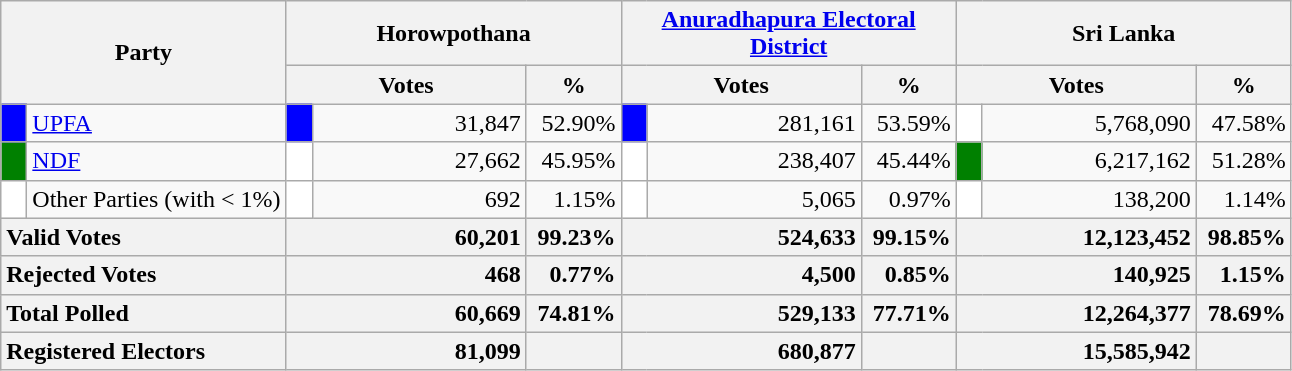<table class="wikitable">
<tr>
<th colspan="2" width="144px"rowspan="2">Party</th>
<th colspan="3" width="216px">Horowpothana</th>
<th colspan="3" width="216px"><a href='#'>Anuradhapura Electoral District</a></th>
<th colspan="3" width="216px">Sri Lanka</th>
</tr>
<tr>
<th colspan="2" width="144px">Votes</th>
<th>%</th>
<th colspan="2" width="144px">Votes</th>
<th>%</th>
<th colspan="2" width="144px">Votes</th>
<th>%</th>
</tr>
<tr>
<td style="background-color:blue;" width="10px"></td>
<td style="text-align:left;"><a href='#'>UPFA</a></td>
<td style="background-color:blue;" width="10px"></td>
<td style="text-align:right;">31,847</td>
<td style="text-align:right;">52.90%</td>
<td style="background-color:blue;" width="10px"></td>
<td style="text-align:right;">281,161</td>
<td style="text-align:right;">53.59%</td>
<td style="background-color:white;" width="10px"></td>
<td style="text-align:right;">5,768,090</td>
<td style="text-align:right;">47.58%</td>
</tr>
<tr>
<td style="background-color:green;" width="10px"></td>
<td style="text-align:left;"><a href='#'>NDF</a></td>
<td style="background-color:white;" width="10px"></td>
<td style="text-align:right;">27,662</td>
<td style="text-align:right;">45.95%</td>
<td style="background-color:white;" width="10px"></td>
<td style="text-align:right;">238,407</td>
<td style="text-align:right;">45.44%</td>
<td style="background-color:green;" width="10px"></td>
<td style="text-align:right;">6,217,162</td>
<td style="text-align:right;">51.28%</td>
</tr>
<tr>
<td style="background-color:white;" width="10px"></td>
<td style="text-align:left;">Other Parties (with < 1%)</td>
<td style="background-color:white;" width="10px"></td>
<td style="text-align:right;">692</td>
<td style="text-align:right;">1.15%</td>
<td style="background-color:white;" width="10px"></td>
<td style="text-align:right;">5,065</td>
<td style="text-align:right;">0.97%</td>
<td style="background-color:white;" width="10px"></td>
<td style="text-align:right;">138,200</td>
<td style="text-align:right;">1.14%</td>
</tr>
<tr>
<th colspan="2" width="144px"style="text-align:left;">Valid Votes</th>
<th style="text-align:right;"colspan="2" width="144px">60,201</th>
<th style="text-align:right;">99.23%</th>
<th style="text-align:right;"colspan="2" width="144px">524,633</th>
<th style="text-align:right;">99.15%</th>
<th style="text-align:right;"colspan="2" width="144px">12,123,452</th>
<th style="text-align:right;">98.85%</th>
</tr>
<tr>
<th colspan="2" width="144px"style="text-align:left;">Rejected Votes</th>
<th style="text-align:right;"colspan="2" width="144px">468</th>
<th style="text-align:right;">0.77%</th>
<th style="text-align:right;"colspan="2" width="144px">4,500</th>
<th style="text-align:right;">0.85%</th>
<th style="text-align:right;"colspan="2" width="144px">140,925</th>
<th style="text-align:right;">1.15%</th>
</tr>
<tr>
<th colspan="2" width="144px"style="text-align:left;">Total Polled</th>
<th style="text-align:right;"colspan="2" width="144px">60,669</th>
<th style="text-align:right;">74.81%</th>
<th style="text-align:right;"colspan="2" width="144px">529,133</th>
<th style="text-align:right;">77.71%</th>
<th style="text-align:right;"colspan="2" width="144px">12,264,377</th>
<th style="text-align:right;">78.69%</th>
</tr>
<tr>
<th colspan="2" width="144px"style="text-align:left;">Registered Electors</th>
<th style="text-align:right;"colspan="2" width="144px">81,099</th>
<th></th>
<th style="text-align:right;"colspan="2" width="144px">680,877</th>
<th></th>
<th style="text-align:right;"colspan="2" width="144px">15,585,942</th>
<th></th>
</tr>
</table>
